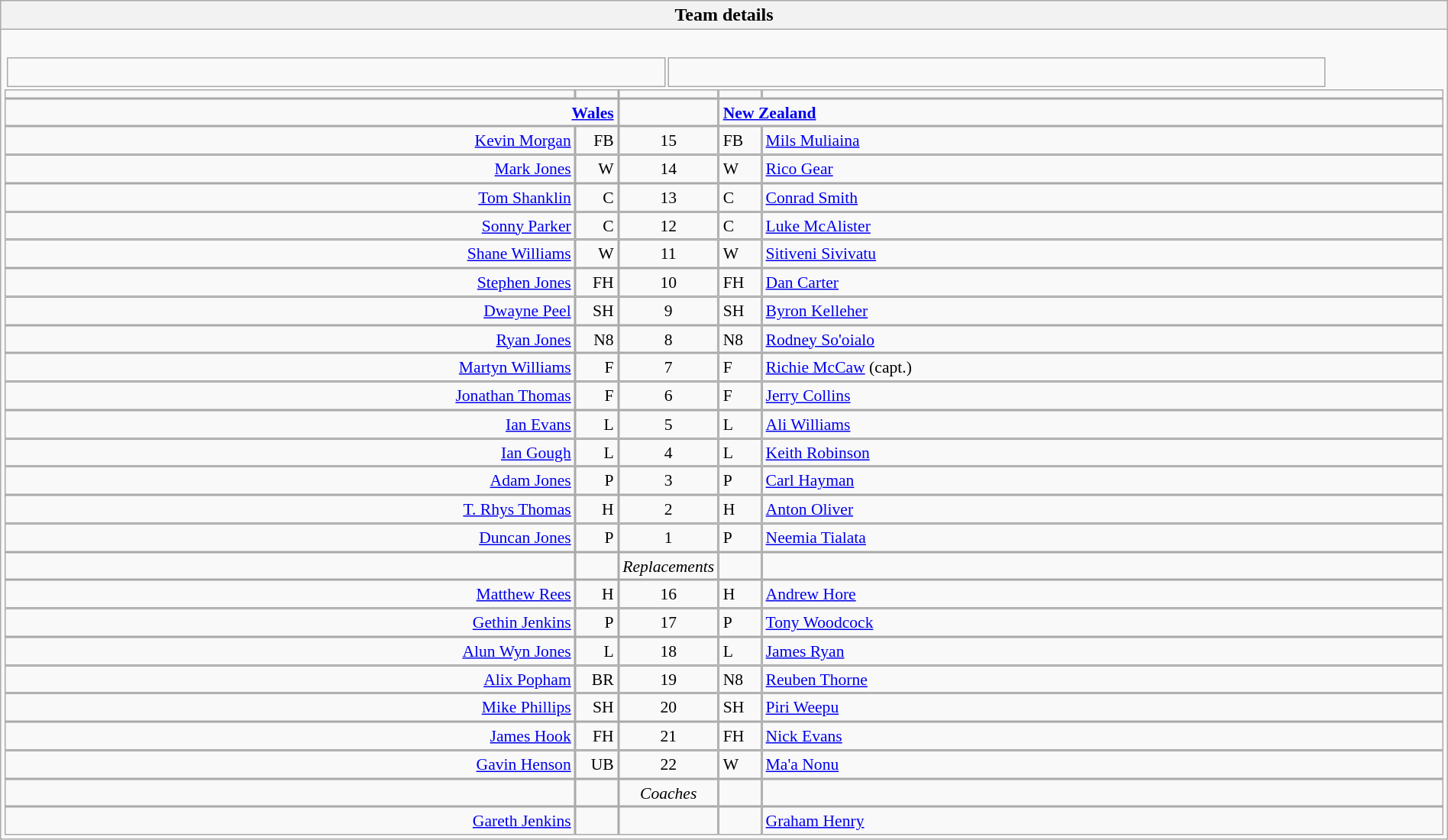<table style="width:100%" class="wikitable collapsible collapsed">
<tr>
<th>Team details</th>
</tr>
<tr>
<td><br><table width=92%>
<tr>
<td></td>
<td><br></td>
</tr>
</table>
<table width="100%" style="font-size: 90%; " cellspacing="0" cellpadding="0" align=center>
<tr>
<td width=41%; text-align=right></td>
<td width=3%; text-align:right></td>
<td width=4%; text-align:center></td>
<td width=3%; text-align:left></td>
<td width=49%; text-align:left></td>
</tr>
<tr>
<td colspan=2; align=right><strong><a href='#'>Wales</a></strong></td>
<td></td>
<td colspan=2;><strong><a href='#'>New Zealand</a></strong></td>
</tr>
<tr>
<td align=right><a href='#'>Kevin Morgan</a></td>
<td align=right>FB</td>
<td align=center>15</td>
<td>FB</td>
<td><a href='#'>Mils Muliaina</a></td>
</tr>
<tr>
<td align=right><a href='#'>Mark Jones</a></td>
<td align=right>W</td>
<td align=center>14</td>
<td>W</td>
<td><a href='#'>Rico Gear</a></td>
</tr>
<tr>
<td align=right><a href='#'>Tom Shanklin</a></td>
<td align=right>C</td>
<td align=center>13</td>
<td>C</td>
<td><a href='#'>Conrad Smith</a></td>
</tr>
<tr>
<td align=right><a href='#'>Sonny Parker</a></td>
<td align=right>C</td>
<td align=center>12</td>
<td>C</td>
<td><a href='#'>Luke McAlister</a></td>
</tr>
<tr>
<td align=right><a href='#'>Shane Williams</a></td>
<td align=right>W</td>
<td align=center>11</td>
<td>W</td>
<td><a href='#'>Sitiveni Sivivatu</a></td>
</tr>
<tr>
<td align=right><a href='#'>Stephen Jones</a></td>
<td align=right>FH</td>
<td align=center>10</td>
<td>FH</td>
<td><a href='#'>Dan Carter</a></td>
</tr>
<tr>
<td align=right><a href='#'>Dwayne Peel</a></td>
<td align=right>SH</td>
<td align=center>9</td>
<td>SH</td>
<td><a href='#'>Byron Kelleher</a></td>
</tr>
<tr>
<td align=right><a href='#'>Ryan Jones</a></td>
<td align=right>N8</td>
<td align=center>8</td>
<td>N8</td>
<td><a href='#'>Rodney So'oialo</a></td>
</tr>
<tr>
<td align=right><a href='#'>Martyn Williams</a></td>
<td align=right>F</td>
<td align=center>7</td>
<td>F</td>
<td><a href='#'>Richie McCaw</a> (capt.) </td>
</tr>
<tr>
<td align=right><a href='#'>Jonathan Thomas</a></td>
<td align=right>F</td>
<td align=center>6</td>
<td>F</td>
<td><a href='#'>Jerry Collins</a></td>
</tr>
<tr>
<td align=right><a href='#'>Ian Evans</a></td>
<td align=right>L</td>
<td align=center>5</td>
<td>L</td>
<td><a href='#'>Ali Williams</a></td>
</tr>
<tr>
<td align=right><a href='#'>Ian Gough</a></td>
<td align=right>L</td>
<td align=center>4</td>
<td>L</td>
<td><a href='#'>Keith Robinson</a></td>
</tr>
<tr>
<td align=right><a href='#'>Adam Jones</a></td>
<td align=right>P</td>
<td align=center>3</td>
<td>P</td>
<td><a href='#'>Carl Hayman</a></td>
</tr>
<tr>
<td align=right><a href='#'>T. Rhys Thomas</a></td>
<td align=right>H</td>
<td align=center>2</td>
<td>H</td>
<td><a href='#'>Anton Oliver</a></td>
</tr>
<tr>
<td align=right><a href='#'>Duncan Jones</a></td>
<td align=right>P</td>
<td align=center>1</td>
<td>P</td>
<td><a href='#'>Neemia Tialata</a></td>
</tr>
<tr>
<td></td>
<td></td>
<td align=center><em>Replacements</em></td>
<td></td>
<td></td>
</tr>
<tr>
<td align=right> <a href='#'>Matthew Rees</a></td>
<td align=right>H</td>
<td align=center>16</td>
<td>H</td>
<td><a href='#'>Andrew Hore</a>  </td>
</tr>
<tr>
<td align=right> <a href='#'>Gethin Jenkins</a></td>
<td align=right>P</td>
<td align=center>17</td>
<td>P</td>
<td><a href='#'>Tony Woodcock</a> </td>
</tr>
<tr>
<td align=right> <a href='#'>Alun Wyn Jones</a></td>
<td align=right>L</td>
<td align=center>18</td>
<td>L</td>
<td><a href='#'>James Ryan</a> </td>
</tr>
<tr>
<td align=right> <a href='#'>Alix Popham</a></td>
<td align=right>BR</td>
<td align=center>19</td>
<td>N8</td>
<td><a href='#'>Reuben Thorne</a> </td>
</tr>
<tr>
<td align=right> <a href='#'>Mike Phillips</a></td>
<td align=right>SH</td>
<td align=center>20</td>
<td>SH</td>
<td><a href='#'>Piri Weepu</a> </td>
</tr>
<tr>
<td align=right> <a href='#'>James Hook</a></td>
<td align=right>FH</td>
<td align=center>21</td>
<td>FH</td>
<td><a href='#'>Nick Evans</a> </td>
</tr>
<tr>
<td align=right> <a href='#'>Gavin Henson</a></td>
<td align=right>UB</td>
<td align=center>22</td>
<td>W</td>
<td><a href='#'>Ma'a Nonu</a> </td>
</tr>
<tr>
<td></td>
<td></td>
<td align=center><em>Coaches</em></td>
<td></td>
<td></td>
</tr>
<tr>
<td align=right> <a href='#'>Gareth Jenkins</a></td>
<td></td>
<td></td>
<td></td>
<td><a href='#'>Graham Henry</a> </td>
</tr>
</table>
</td>
</tr>
</table>
